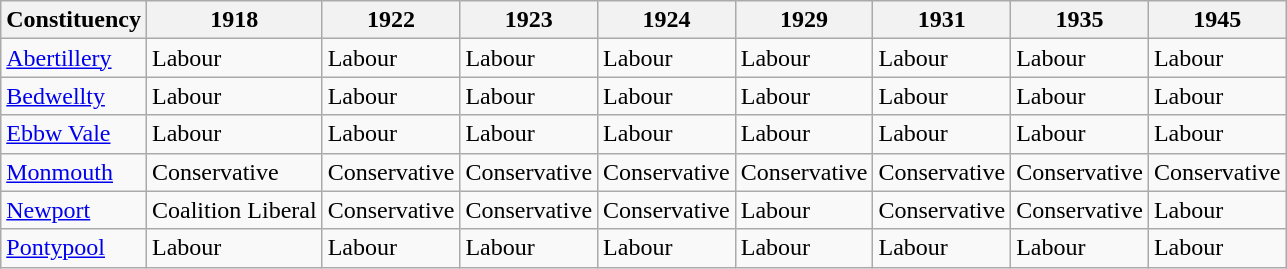<table class="wikitable sortable">
<tr>
<th>Constituency</th>
<th>1918</th>
<th>1922</th>
<th>1923</th>
<th>1924</th>
<th>1929</th>
<th>1931</th>
<th>1935</th>
<th>1945</th>
</tr>
<tr>
<td><a href='#'>Abertillery</a></td>
<td bgcolor=>Labour</td>
<td bgcolor=>Labour</td>
<td bgcolor=>Labour</td>
<td bgcolor=>Labour</td>
<td bgcolor=>Labour</td>
<td bgcolor=>Labour</td>
<td bgcolor=>Labour</td>
<td bgcolor=>Labour</td>
</tr>
<tr>
<td><a href='#'>Bedwellty</a></td>
<td bgcolor=>Labour</td>
<td bgcolor=>Labour</td>
<td bgcolor=>Labour</td>
<td bgcolor=>Labour</td>
<td bgcolor=>Labour</td>
<td bgcolor=>Labour</td>
<td bgcolor=>Labour</td>
<td bgcolor=>Labour</td>
</tr>
<tr>
<td><a href='#'>Ebbw Vale</a></td>
<td bgcolor=>Labour</td>
<td bgcolor=>Labour</td>
<td bgcolor=>Labour</td>
<td bgcolor=>Labour</td>
<td bgcolor=>Labour</td>
<td bgcolor=>Labour</td>
<td bgcolor=>Labour</td>
<td bgcolor=>Labour</td>
</tr>
<tr>
<td><a href='#'>Monmouth</a></td>
<td bgcolor=>Conservative</td>
<td bgcolor=>Conservative</td>
<td bgcolor=>Conservative</td>
<td bgcolor=>Conservative</td>
<td bgcolor=>Conservative</td>
<td bgcolor=>Conservative</td>
<td bgcolor=>Conservative</td>
<td bgcolor=>Conservative</td>
</tr>
<tr>
<td><a href='#'>Newport</a></td>
<td bgcolor=>Coalition Liberal</td>
<td bgcolor=>Conservative</td>
<td bgcolor=>Conservative</td>
<td bgcolor=>Conservative</td>
<td bgcolor=>Labour</td>
<td bgcolor=>Conservative</td>
<td bgcolor=>Conservative</td>
<td bgcolor=>Labour</td>
</tr>
<tr>
<td><a href='#'>Pontypool</a></td>
<td bgcolor=>Labour</td>
<td bgcolor=>Labour</td>
<td bgcolor=>Labour</td>
<td bgcolor=>Labour</td>
<td bgcolor=>Labour</td>
<td bgcolor=>Labour</td>
<td bgcolor=>Labour</td>
<td bgcolor=>Labour</td>
</tr>
</table>
